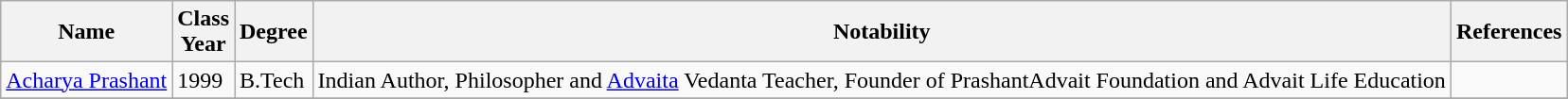<table class="wikitable">
<tr>
<th>Name</th>
<th>Class<br>Year</th>
<th>Degree</th>
<th>Notability</th>
<th>References</th>
</tr>
<tr>
<td><a href='#'>Acharya Prashant</a></td>
<td>1999</td>
<td>B.Tech</td>
<td>Indian Author, Philosopher and <a href='#'>Advaita</a> Vedanta Teacher, Founder of PrashantAdvait Foundation and Advait Life Education</td>
<td><br>
</td>
</tr>
<tr>
</tr>
</table>
